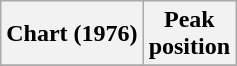<table class="wikitable sortable plainrowheaders" style="text-align:center">
<tr>
<th>Chart (1976)</th>
<th>Peak<br>position</th>
</tr>
<tr>
</tr>
</table>
